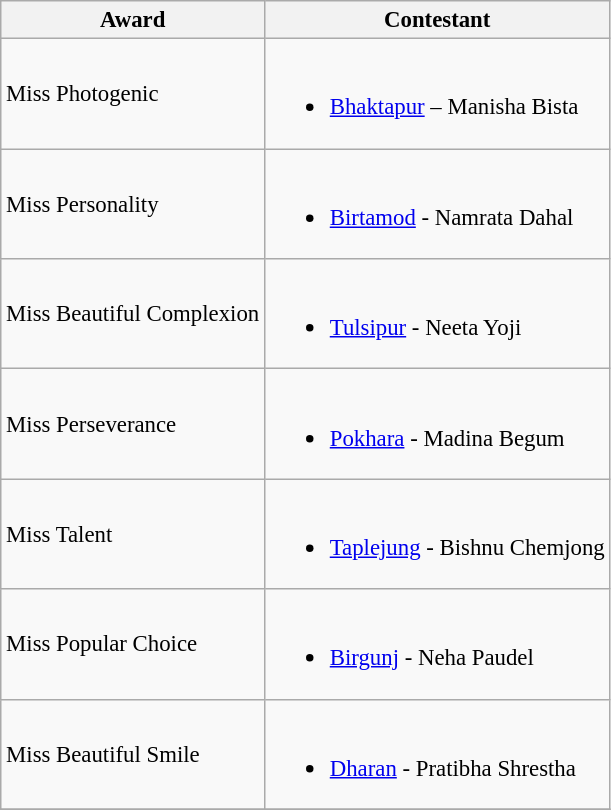<table class="wikitable sortable unsortable" style="font-size: 95%">
<tr>
<th>Award</th>
<th>Contestant</th>
</tr>
<tr>
<td>Miss Photogenic</td>
<td><br><ul><li> <a href='#'>Bhaktapur</a> – Manisha Bista</li></ul></td>
</tr>
<tr>
<td>Miss Personality</td>
<td><br><ul><li> <a href='#'>Birtamod</a> - Namrata Dahal</li></ul></td>
</tr>
<tr>
<td>Miss Beautiful Complexion</td>
<td><br><ul><li> <a href='#'>Tulsipur</a> - Neeta Yoji</li></ul></td>
</tr>
<tr>
<td>Miss Perseverance</td>
<td><br><ul><li> <a href='#'>Pokhara</a> - Madina Begum</li></ul></td>
</tr>
<tr>
<td>Miss Talent</td>
<td><br><ul><li> <a href='#'>Taplejung</a> - Bishnu Chemjong</li></ul></td>
</tr>
<tr>
<td>Miss Popular Choice</td>
<td><br><ul><li> <a href='#'>Birgunj</a> - Neha Paudel</li></ul></td>
</tr>
<tr>
<td>Miss Beautiful Smile</td>
<td><br><ul><li> <a href='#'>Dharan</a> - Pratibha Shrestha</li></ul></td>
</tr>
<tr>
</tr>
</table>
